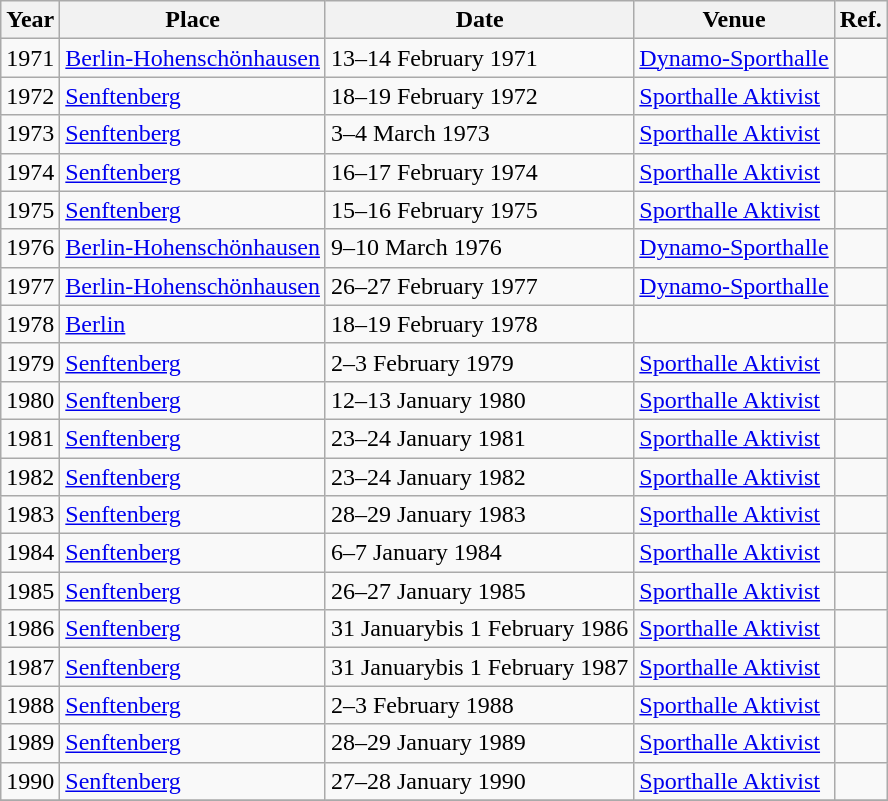<table class="wikitable zebra mw-datatable">
<tr>
<th>Year</th>
<th>Place</th>
<th>Date</th>
<th>Venue</th>
<th>Ref.</th>
</tr>
<tr>
<td style="text-align:center">1971</td>
<td><a href='#'>Berlin-Hohenschönhausen</a></td>
<td>13–14 February 1971</td>
<td><a href='#'>Dynamo-Sporthalle</a></td>
<td> </td>
</tr>
<tr>
<td style="text-align:center">1972</td>
<td><a href='#'>Senftenberg</a></td>
<td>18–19 February 1972</td>
<td><a href='#'>Sporthalle Aktivist</a></td>
<td></td>
</tr>
<tr>
<td style="text-align:center">1973</td>
<td><a href='#'>Senftenberg</a></td>
<td>3–4 March 1973</td>
<td><a href='#'>Sporthalle Aktivist</a></td>
<td></td>
</tr>
<tr>
<td style="text-align:center">1974</td>
<td><a href='#'>Senftenberg</a></td>
<td>16–17 February 1974</td>
<td><a href='#'>Sporthalle Aktivist</a></td>
<td> </td>
</tr>
<tr>
<td style="text-align:center">1975</td>
<td><a href='#'>Senftenberg</a></td>
<td>15–16 February 1975</td>
<td><a href='#'>Sporthalle Aktivist</a></td>
<td> </td>
</tr>
<tr>
<td style="text-align:center">1976</td>
<td><a href='#'>Berlin-Hohenschönhausen</a></td>
<td>9–10 March 1976</td>
<td><a href='#'>Dynamo-Sporthalle</a></td>
<td> </td>
</tr>
<tr>
<td style="text-align:center">1977</td>
<td><a href='#'>Berlin-Hohenschönhausen</a></td>
<td>26–27 February 1977</td>
<td><a href='#'>Dynamo-Sporthalle</a></td>
<td> </td>
</tr>
<tr>
<td style="text-align:center">1978</td>
<td><a href='#'>Berlin</a></td>
<td>18–19 February 1978</td>
<td></td>
<td> </td>
</tr>
<tr>
<td style="text-align:center">1979</td>
<td><a href='#'>Senftenberg</a></td>
<td>2–3 February 1979</td>
<td><a href='#'>Sporthalle Aktivist</a></td>
<td> </td>
</tr>
<tr>
<td style="text-align:center">1980</td>
<td><a href='#'>Senftenberg</a></td>
<td>12–13 January 1980</td>
<td><a href='#'>Sporthalle Aktivist</a></td>
<td> </td>
</tr>
<tr>
<td style="text-align:center">1981</td>
<td><a href='#'>Senftenberg</a></td>
<td>23–24 January 1981</td>
<td><a href='#'>Sporthalle Aktivist</a></td>
<td> </td>
</tr>
<tr>
<td style="text-align:center">1982</td>
<td><a href='#'>Senftenberg</a></td>
<td>23–24 January 1982</td>
<td><a href='#'>Sporthalle Aktivist</a></td>
<td> </td>
</tr>
<tr>
<td style="text-align:center">1983</td>
<td><a href='#'>Senftenberg</a></td>
<td>28–29 January 1983</td>
<td><a href='#'>Sporthalle Aktivist</a></td>
<td> </td>
</tr>
<tr>
<td style="text-align:center">1984</td>
<td><a href='#'>Senftenberg</a></td>
<td>6–7 January 1984</td>
<td><a href='#'>Sporthalle Aktivist</a></td>
<td> </td>
</tr>
<tr>
<td style="text-align:center">1985</td>
<td><a href='#'>Senftenberg</a></td>
<td>26–27 January 1985</td>
<td><a href='#'>Sporthalle Aktivist</a></td>
<td> </td>
</tr>
<tr>
<td style="text-align:center">1986</td>
<td><a href='#'>Senftenberg</a></td>
<td>31 Januarybis 1 February 1986</td>
<td><a href='#'>Sporthalle Aktivist</a></td>
<td> </td>
</tr>
<tr>
<td style="text-align:center">1987</td>
<td><a href='#'>Senftenberg</a></td>
<td>31 Januarybis 1 February 1987</td>
<td><a href='#'>Sporthalle Aktivist</a></td>
<td> </td>
</tr>
<tr>
<td style="text-align:center">1988</td>
<td><a href='#'>Senftenberg</a></td>
<td>2–3 February 1988</td>
<td><a href='#'>Sporthalle Aktivist</a></td>
<td> </td>
</tr>
<tr>
<td style="text-align:center">1989</td>
<td><a href='#'>Senftenberg</a></td>
<td>28–29 January 1989</td>
<td><a href='#'>Sporthalle Aktivist</a></td>
<td> </td>
</tr>
<tr>
<td style="text-align:center">1990</td>
<td><a href='#'>Senftenberg</a></td>
<td>27–28 January 1990</td>
<td><a href='#'>Sporthalle Aktivist</a></td>
<td> </td>
</tr>
<tr>
</tr>
</table>
